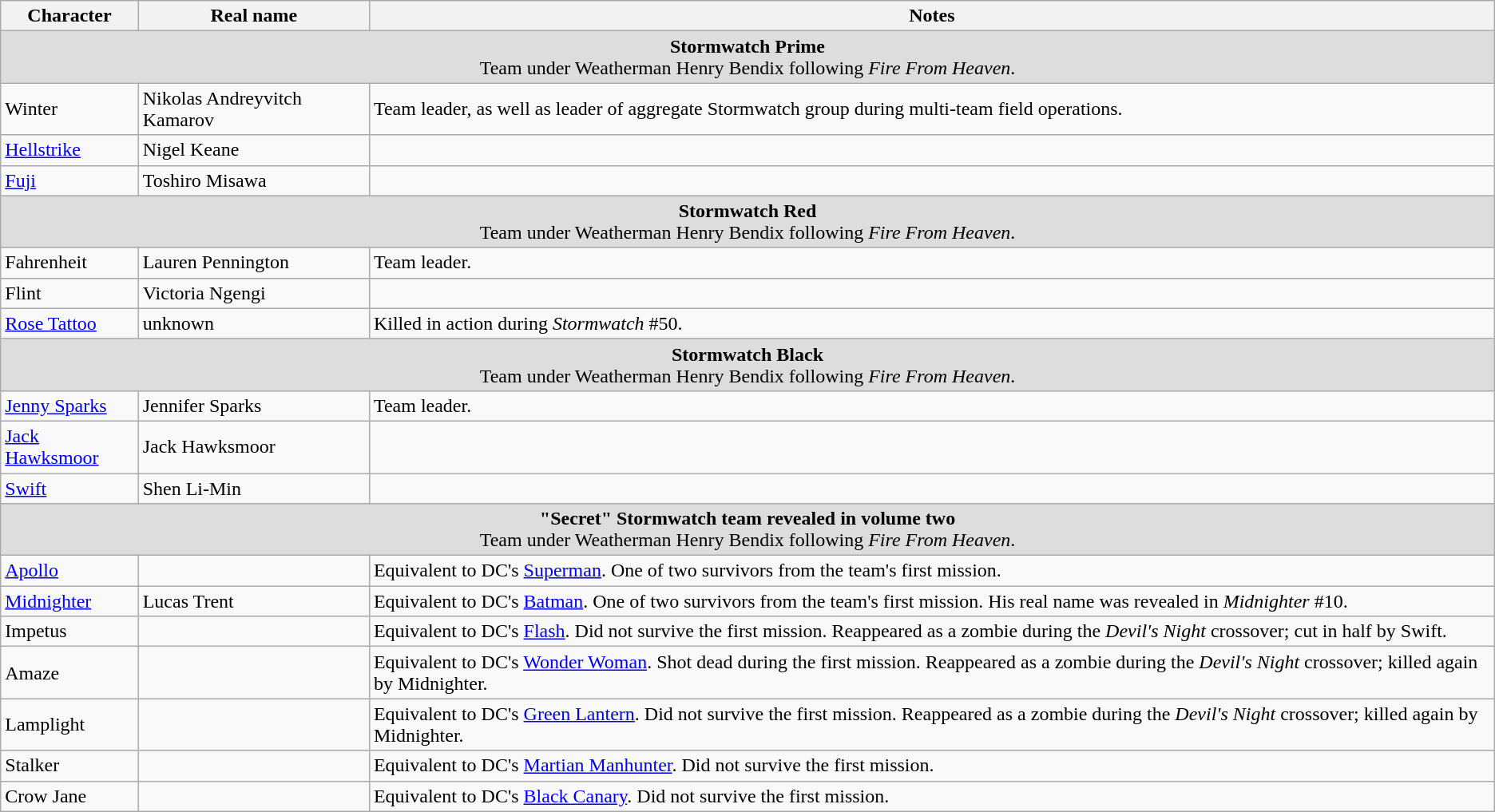<table class="wikitable">
<tr>
<th>Character</th>
<th>Real name</th>
<th>Notes</th>
</tr>
<tr bgcolor="#DDDDDD">
<td colspan=5 align=center><strong>Stormwatch Prime</strong><br>Team under Weatherman Henry Bendix following <em>Fire From Heaven</em>.</td>
</tr>
<tr>
<td>Winter</td>
<td>Nikolas Andreyvitch Kamarov</td>
<td>Team leader, as well as leader of aggregate Stormwatch group during multi-team field operations.</td>
</tr>
<tr>
<td><a href='#'>Hellstrike</a></td>
<td>Nigel Keane</td>
<td></td>
</tr>
<tr>
<td><a href='#'>Fuji</a></td>
<td>Toshiro Misawa</td>
<td></td>
</tr>
<tr bgcolor="#DDDDDD">
<td colspan=5 align=center><strong>Stormwatch Red</strong><br>Team under Weatherman Henry Bendix following <em>Fire From Heaven</em>.</td>
</tr>
<tr>
<td>Fahrenheit</td>
<td>Lauren Pennington</td>
<td>Team leader.</td>
</tr>
<tr>
<td>Flint</td>
<td>Victoria Ngengi</td>
<td></td>
</tr>
<tr>
<td><a href='#'>Rose Tattoo</a></td>
<td>unknown</td>
<td>Killed in action during <em>Stormwatch</em> #50.</td>
</tr>
<tr bgcolor="#DDDDDD">
<td colspan=5 align=center><strong>Stormwatch Black</strong><br>Team under Weatherman Henry Bendix following <em>Fire From Heaven</em>.</td>
</tr>
<tr>
<td><a href='#'>Jenny Sparks</a></td>
<td>Jennifer Sparks</td>
<td>Team leader.</td>
</tr>
<tr>
<td><a href='#'>Jack Hawksmoor</a></td>
<td>Jack Hawksmoor</td>
<td></td>
</tr>
<tr>
<td><a href='#'>Swift</a></td>
<td>Shen Li-Min</td>
<td></td>
</tr>
<tr bgcolor="#DDDDDD">
<td colspan=5 align=center><strong>"Secret" Stormwatch team revealed in volume two</strong><br>Team under Weatherman Henry Bendix following <em>Fire From Heaven</em>.</td>
</tr>
<tr>
<td><a href='#'>Apollo</a></td>
<td></td>
<td>Equivalent to DC's <a href='#'>Superman</a>. One of two survivors from the team's first mission.</td>
</tr>
<tr>
<td><a href='#'>Midnighter</a></td>
<td>Lucas Trent</td>
<td>Equivalent to DC's <a href='#'>Batman</a>. One of two survivors from the team's first mission. His real name was revealed in <em>Midnighter</em> #10.</td>
</tr>
<tr>
<td>Impetus</td>
<td></td>
<td>Equivalent to DC's <a href='#'>Flash</a>. Did not survive the first mission. Reappeared as a zombie during the <em>Devil's Night</em> crossover; cut in half by Swift.</td>
</tr>
<tr>
<td>Amaze</td>
<td></td>
<td>Equivalent to DC's <a href='#'>Wonder Woman</a>. Shot dead during the first mission. Reappeared as a zombie during the <em>Devil's Night</em> crossover; killed again by Midnighter.</td>
</tr>
<tr>
<td>Lamplight</td>
<td></td>
<td>Equivalent to DC's <a href='#'>Green Lantern</a>. Did not survive the first mission. Reappeared as a zombie during the <em>Devil's Night</em> crossover; killed again by Midnighter.</td>
</tr>
<tr>
<td>Stalker</td>
<td></td>
<td>Equivalent to DC's <a href='#'>Martian Manhunter</a>. Did not survive the first mission.</td>
</tr>
<tr>
<td>Crow Jane</td>
<td></td>
<td>Equivalent to DC's <a href='#'>Black Canary</a>. Did not survive the first mission.</td>
</tr>
</table>
